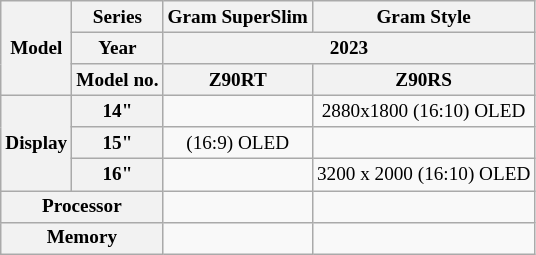<table class="wikitable" style="font-size:80%; text-align:center">
<tr>
<th rowspan="3"><strong>Model</strong></th>
<th>Series</th>
<th>Gram SuperSlim</th>
<th>Gram Style</th>
</tr>
<tr>
<th>Year</th>
<th colspan="2">2023</th>
</tr>
<tr>
<th>Model no.</th>
<th>Z90RT</th>
<th>Z90RS</th>
</tr>
<tr>
<th rowspan="3">Display</th>
<th>14"</th>
<td></td>
<td>2880x1800 (16:10) OLED</td>
</tr>
<tr>
<th>15"</th>
<td> (16:9) OLED</td>
<td></td>
</tr>
<tr>
<th>16"</th>
<td></td>
<td>3200 x 2000 (16:10) OLED</td>
</tr>
<tr>
<th colspan="2">Processor</th>
<td></td>
<td></td>
</tr>
<tr>
<th colspan="2">Memory</th>
<td></td>
<td></td>
</tr>
</table>
